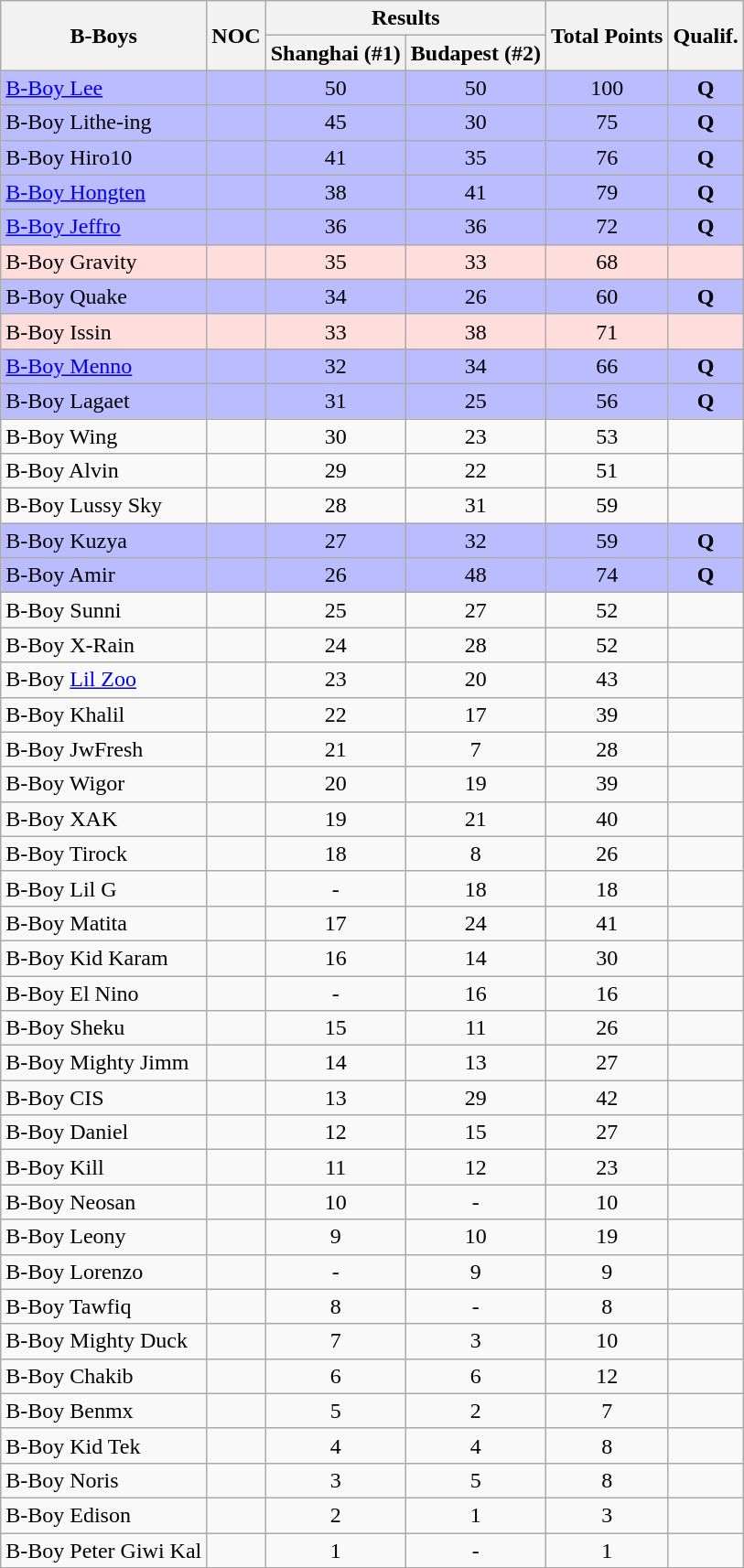<table class="wikitable sortable" style="text-align:center;">
<tr>
<th rowspan="2">B-Boys</th>
<th rowspan="2">NOC</th>
<th colspan="2">Results</th>
<th rowspan="2">Total Points</th>
<th rowspan="2">Qualif.</th>
</tr>
<tr>
<th>Shanghai (#1)</th>
<th>Budapest (#2)</th>
</tr>
<tr bgcolor=bbbbff>
<td style="text-align:left;"><a href='#'>B-Boy Lee</a></td>
<td align=left></td>
<td>50</td>
<td>50</td>
<td>100</td>
<td><strong>Q</strong></td>
</tr>
<tr bgcolor=bbbbff>
<td style="text-align:left;">B-Boy Lithe-ing</td>
<td align=left></td>
<td>45</td>
<td>30</td>
<td>75</td>
<td><strong>Q</strong></td>
</tr>
<tr bgcolor=bbbbff>
<td style="text-align:left;">B-Boy Hiro10</td>
<td align=left></td>
<td>41</td>
<td>35</td>
<td>76</td>
<td><strong>Q</strong></td>
</tr>
<tr bgcolor=bbbbff>
<td style="text-align:left;"><a href='#'>B-Boy Hongten</a></td>
<td align=left></td>
<td>38</td>
<td>41</td>
<td>79</td>
<td><strong>Q</strong></td>
</tr>
<tr bgcolor=bbbbff>
<td style="text-align:left;"><a href='#'>B-Boy Jeffro</a></td>
<td align=left></td>
<td>36</td>
<td>36</td>
<td>72</td>
<td><strong>Q</strong></td>
</tr>
<tr bgcolor=ffdddd>
<td style="text-align:left;">B-Boy Gravity</td>
<td align=left></td>
<td>35</td>
<td>33</td>
<td>68</td>
<td></td>
</tr>
<tr bgcolor=bbbbff>
<td style="text-align:left;">B-Boy Quake</td>
<td align=left></td>
<td>34</td>
<td>26</td>
<td>60</td>
<td><strong>Q</strong></td>
</tr>
<tr bgcolor=ffdddd>
<td style="text-align:left;">B-Boy Issin</td>
<td align=left></td>
<td>33</td>
<td>38</td>
<td>71</td>
<td></td>
</tr>
<tr bgcolor=bbbbff>
<td style="text-align:left;"><a href='#'>B-Boy Menno</a></td>
<td align=left></td>
<td>32</td>
<td>34</td>
<td>66</td>
<td><strong>Q</strong></td>
</tr>
<tr bgcolor=bbbbff>
<td style="text-align:left;">B-Boy Lagaet</td>
<td align=left></td>
<td>31</td>
<td>25</td>
<td>56</td>
<td><strong>Q</strong></td>
</tr>
<tr>
<td style="text-align:left;">B-Boy Wing</td>
<td align=left></td>
<td>30</td>
<td>23</td>
<td>53</td>
<td></td>
</tr>
<tr>
<td style="text-align:left;">B-Boy Alvin</td>
<td align=left></td>
<td>29</td>
<td>22</td>
<td>51</td>
<td></td>
</tr>
<tr>
<td style="text-align:left;">B-Boy Lussy Sky</td>
<td align=left></td>
<td>28</td>
<td>31</td>
<td>59</td>
<td></td>
</tr>
<tr bgcolor=bbbbff>
<td style="text-align:left;">B-Boy Kuzya</td>
<td align=left></td>
<td>27</td>
<td>32</td>
<td>59</td>
<td><strong>Q</strong></td>
</tr>
<tr bgcolor=bbbbff>
<td style="text-align:left;">B-Boy Amir</td>
<td align=left></td>
<td>26</td>
<td>48</td>
<td>74</td>
<td><strong>Q</strong></td>
</tr>
<tr>
<td style="text-align:left;">B-Boy Sunni</td>
<td align=left></td>
<td>25</td>
<td>27</td>
<td>52</td>
<td></td>
</tr>
<tr>
<td style="text-align:left;">B-Boy X-Rain</td>
<td align=left></td>
<td>24</td>
<td>28</td>
<td>52</td>
<td></td>
</tr>
<tr>
<td style="text-align:left;">B-Boy <a href='#'>Lil Zoo</a></td>
<td align=left></td>
<td>23</td>
<td>20</td>
<td>43</td>
<td></td>
</tr>
<tr>
<td style="text-align:left;">B-Boy Khalil</td>
<td align=left></td>
<td>22</td>
<td>17</td>
<td>39</td>
<td></td>
</tr>
<tr>
<td style="text-align:left;">B-Boy JwFresh</td>
<td align=left></td>
<td>21</td>
<td>7</td>
<td>28</td>
<td></td>
</tr>
<tr>
<td style="text-align:left;">B-Boy Wigor</td>
<td align=left></td>
<td>20</td>
<td>19</td>
<td>39</td>
<td></td>
</tr>
<tr>
<td style="text-align:left;">B-Boy XAK</td>
<td align=left></td>
<td>19</td>
<td>21</td>
<td>40</td>
<td></td>
</tr>
<tr>
<td style="text-align:left;">B-Boy Tirock</td>
<td align=left></td>
<td>18</td>
<td>8</td>
<td>26</td>
<td></td>
</tr>
<tr>
<td style="text-align:left;">B-Boy Lil G</td>
<td align=left></td>
<td>-</td>
<td>18</td>
<td>18</td>
<td></td>
</tr>
<tr>
<td style="text-align:left;">B-Boy Matita</td>
<td align=left></td>
<td>17</td>
<td>24</td>
<td>41</td>
<td></td>
</tr>
<tr>
<td style="text-align:left;">B-Boy Kid Karam</td>
<td align=left></td>
<td>16</td>
<td>14</td>
<td>30</td>
<td></td>
</tr>
<tr>
<td style="text-align:left;">B-Boy El Nino</td>
<td align=left></td>
<td>-</td>
<td>16</td>
<td>16</td>
<td></td>
</tr>
<tr>
<td style="text-align:left;">B-Boy Sheku</td>
<td align=left></td>
<td>15</td>
<td>11</td>
<td>26</td>
<td></td>
</tr>
<tr>
<td style="text-align:left;">B-Boy Mighty Jimm</td>
<td align=left></td>
<td>14</td>
<td>13</td>
<td>27</td>
<td></td>
</tr>
<tr>
<td style="text-align:left;">B-Boy CIS</td>
<td align=left></td>
<td>13</td>
<td>29</td>
<td>42</td>
<td></td>
</tr>
<tr>
<td style="text-align:left;">B-Boy Daniel</td>
<td align=left></td>
<td>12</td>
<td>15</td>
<td>27</td>
<td></td>
</tr>
<tr>
<td style="text-align:left;">B-Boy Kill</td>
<td align=left></td>
<td>11</td>
<td>12</td>
<td>23</td>
<td></td>
</tr>
<tr>
<td style="text-align:left;">B-Boy Neosan</td>
<td align=left></td>
<td>10</td>
<td>-</td>
<td>10</td>
<td></td>
</tr>
<tr>
<td style="text-align:left;">B-Boy Leony</td>
<td align=left></td>
<td>9</td>
<td>10</td>
<td>19</td>
<td></td>
</tr>
<tr>
<td style="text-align:left;">B-Boy Lorenzo</td>
<td align=left></td>
<td>-</td>
<td>9</td>
<td>9</td>
<td></td>
</tr>
<tr>
<td style="text-align:left;">B-Boy Tawfiq</td>
<td align=left></td>
<td>8</td>
<td>-</td>
<td>8</td>
<td></td>
</tr>
<tr>
<td style="text-align:left;">B-Boy Mighty Duck</td>
<td align=left></td>
<td>7</td>
<td>3</td>
<td>10</td>
<td></td>
</tr>
<tr>
<td style="text-align:left;">B-Boy Chakib</td>
<td align=left></td>
<td>6</td>
<td>6</td>
<td>12</td>
<td></td>
</tr>
<tr>
<td style="text-align:left;">B-Boy Benmx</td>
<td align=left></td>
<td>5</td>
<td>2</td>
<td>7</td>
<td></td>
</tr>
<tr>
<td style="text-align:left;">B-Boy Kid Tek</td>
<td align=left></td>
<td>4</td>
<td>4</td>
<td>8</td>
<td></td>
</tr>
<tr>
<td style="text-align:left;">B-Boy Noris</td>
<td align=left></td>
<td>3</td>
<td>5</td>
<td>8</td>
<td></td>
</tr>
<tr>
<td style="text-align:left;">B-Boy Edison</td>
<td align=left></td>
<td>2</td>
<td>1</td>
<td>3</td>
<td></td>
</tr>
<tr>
<td style="text-align:left;">B-Boy Peter Giwi Kal</td>
<td align=left></td>
<td>1</td>
<td>-</td>
<td>1</td>
<td></td>
</tr>
</table>
